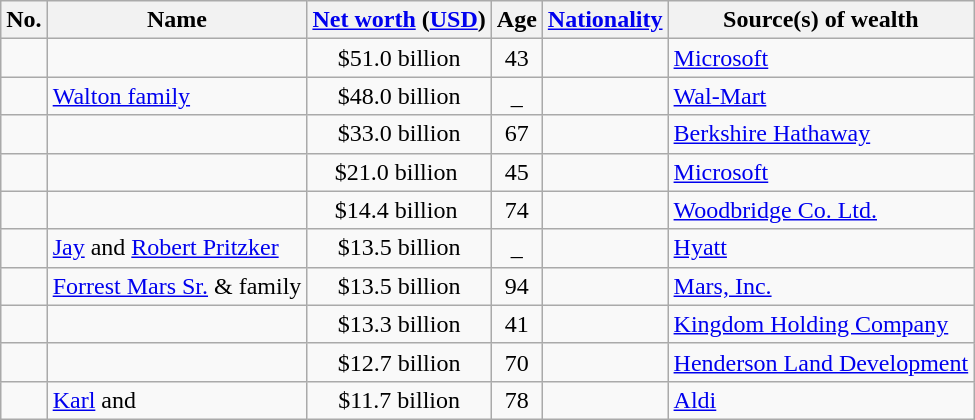<table class="wikitable sortable">
<tr>
<th>No.</th>
<th>Name</th>
<th><a href='#'>Net worth</a> (<a href='#'>USD</a>)</th>
<th>Age</th>
<th><a href='#'>Nationality</a></th>
<th>Source(s) of wealth</th>
</tr>
<tr>
<td style="text-align:center;"> </td>
<td></td>
<td style="text-align:center;">$51.0 billion </td>
<td style="text-align:center;">43</td>
<td></td>
<td><a href='#'>Microsoft</a></td>
</tr>
<tr>
<td style="text-align:center;"> </td>
<td><a href='#'>Walton family</a></td>
<td style="text-align:center;">$48.0 billion </td>
<td style="text-align:center;">_</td>
<td></td>
<td><a href='#'>Wal-Mart</a></td>
</tr>
<tr>
<td style="text-align:center;"> </td>
<td></td>
<td style="text-align:center;">$33.0 billion </td>
<td style="text-align:center;">67</td>
<td></td>
<td><a href='#'>Berkshire Hathaway</a></td>
</tr>
<tr>
<td style="text-align:center;"> </td>
<td></td>
<td style="text-align:center;">$21.0 billion </td>
<td style="text-align:center;">45</td>
<td></td>
<td><a href='#'>Microsoft</a></td>
</tr>
<tr>
<td style="text-align:center;"> </td>
<td></td>
<td style="text-align:center;">$14.4 billion </td>
<td style="text-align:center;">74</td>
<td></td>
<td><a href='#'>Woodbridge Co. Ltd.</a></td>
</tr>
<tr>
<td style="text-align:center;"> </td>
<td><a href='#'>Jay</a> and <a href='#'>Robert Pritzker</a></td>
<td style="text-align:center;">$13.5 billion </td>
<td style="text-align:center;">_</td>
<td></td>
<td><a href='#'>Hyatt</a></td>
</tr>
<tr>
<td style="text-align:center;"> </td>
<td><a href='#'>Forrest Mars Sr.</a> & family</td>
<td style="text-align:center;">$13.5 billion </td>
<td style="text-align:center;">94</td>
<td></td>
<td><a href='#'>Mars, Inc.</a></td>
</tr>
<tr>
<td style="text-align:center;"> </td>
<td></td>
<td style="text-align:center;">$13.3 billion </td>
<td style="text-align:center;">41</td>
<td></td>
<td><a href='#'>Kingdom Holding Company</a></td>
</tr>
<tr>
<td style="text-align:center;"> </td>
<td></td>
<td style="text-align:center;">$12.7 billion </td>
<td style="text-align:center;">70</td>
<td></td>
<td><a href='#'>Henderson Land Development</a></td>
</tr>
<tr 1>
<td style="text-align:center;"> </td>
<td><a href='#'>Karl</a> and </td>
<td style="text-align:center;">$11.7 billion </td>
<td style="text-align:center;">78</td>
<td></td>
<td><a href='#'>Aldi</a></td>
</tr>
</table>
